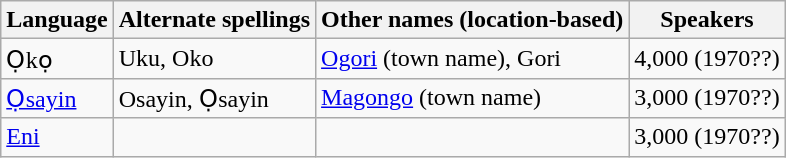<table class="wikitable sortable">
<tr>
<th>Language</th>
<th>Alternate spellings</th>
<th>Other names (location-based)</th>
<th>Speakers</th>
</tr>
<tr>
<td>Ọkọ</td>
<td>Uku, Oko</td>
<td><a href='#'>Ogori</a> (town name), Gori</td>
<td>4,000 (1970??)</td>
</tr>
<tr>
<td><a href='#'>Ọsayin</a></td>
<td>Osayin, Ọsayin</td>
<td><a href='#'>Magongo</a> (town name)</td>
<td>3,000 (1970??)</td>
</tr>
<tr>
<td><a href='#'>Eni</a></td>
<td></td>
<td></td>
<td>3,000 (1970??)</td>
</tr>
</table>
